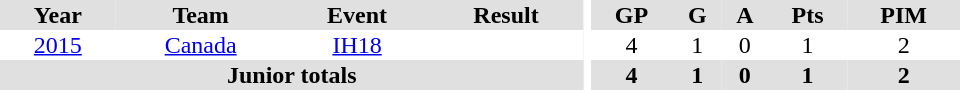<table border="0" cellpadding="1" cellspacing="0" ID="Table3" style="text-align:center; width:40em;">
<tr bgcolor="#e0e0e0">
<th>Year</th>
<th>Team</th>
<th>Event</th>
<th>Result</th>
<th rowspan="99" bgcolor="#ffffff"></th>
<th>GP</th>
<th>G</th>
<th>A</th>
<th>Pts</th>
<th>PIM</th>
</tr>
<tr>
<td><a href='#'>2015</a></td>
<td><a href='#'>Canada</a></td>
<td><a href='#'>IH18</a></td>
<td></td>
<td>4</td>
<td>1</td>
<td>0</td>
<td>1</td>
<td>2</td>
</tr>
<tr bgcolor="#e0e0e0">
<th colspan="4">Junior totals</th>
<th>4</th>
<th>1</th>
<th>0</th>
<th>1</th>
<th>2</th>
</tr>
</table>
